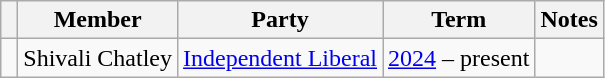<table class="wikitable" style="text-align:center">
<tr>
<th></th>
<th>Member</th>
<th>Party</th>
<th>Term</th>
<th>Notes</th>
</tr>
<tr>
<td> </td>
<td>Shivali Chatley</td>
<td><a href='#'>Independent Liberal</a></td>
<td><a href='#'>2024</a>  – present</td>
<td></td>
</tr>
</table>
